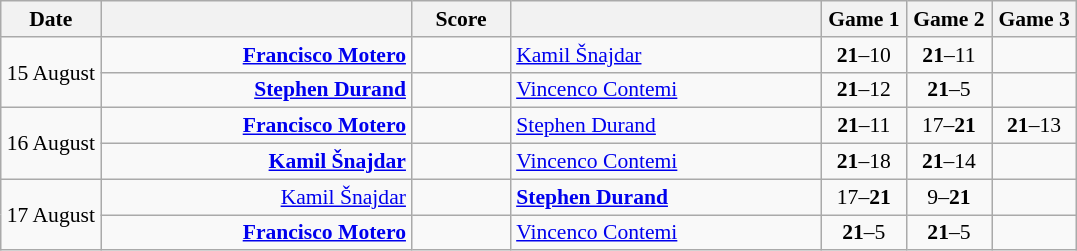<table class="wikitable" style="text-align: center; font-size:90% ">
<tr>
<th width="60">Date</th>
<th align="right" width="200"></th>
<th width="60">Score</th>
<th align="left" width="200"></th>
<th width="50">Game 1</th>
<th width="50">Game 2</th>
<th width="50">Game 3</th>
</tr>
<tr>
<td rowspan="2">15 August</td>
<td align="right"><strong><a href='#'>Francisco Motero</a> </strong></td>
<td align="center"></td>
<td align="left"> <a href='#'>Kamil Šnajdar</a></td>
<td><strong>21</strong>–10</td>
<td><strong>21</strong>–11</td>
<td></td>
</tr>
<tr>
<td align="right"><strong><a href='#'>Stephen Durand</a> </strong></td>
<td align="center"></td>
<td align="left"> <a href='#'>Vincenco Contemi</a></td>
<td><strong>21</strong>–12</td>
<td><strong>21</strong>–5</td>
<td></td>
</tr>
<tr>
<td rowspan="2">16 August</td>
<td align="right"><strong><a href='#'>Francisco Motero</a> </strong></td>
<td align="center"></td>
<td align="left"> <a href='#'>Stephen Durand</a></td>
<td><strong>21</strong>–11</td>
<td>17–<strong>21</strong></td>
<td><strong>21</strong>–13</td>
</tr>
<tr>
<td align="right"><strong><a href='#'>Kamil Šnajdar</a> </strong></td>
<td align="center"></td>
<td align="left"> <a href='#'>Vincenco Contemi</a></td>
<td><strong>21</strong>–18</td>
<td><strong>21</strong>–14</td>
<td></td>
</tr>
<tr>
<td rowspan="2">17 August</td>
<td align="right"><a href='#'>Kamil Šnajdar</a> </td>
<td align="center"></td>
<td align="left"><strong> <a href='#'>Stephen Durand</a></strong></td>
<td>17–<strong>21</strong></td>
<td>9–<strong>21</strong></td>
<td></td>
</tr>
<tr>
<td align="right"><strong><a href='#'>Francisco Motero</a> </strong></td>
<td align="center"></td>
<td align="left"> <a href='#'>Vincenco Contemi</a></td>
<td><strong>21</strong>–5</td>
<td><strong>21</strong>–5</td>
<td></td>
</tr>
</table>
